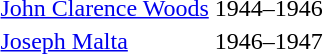<table>
<tr>
<td><a href='#'>John Clarence Woods</a></td>
<td>1944–1946</td>
</tr>
<tr>
<td><a href='#'>Joseph Malta</a></td>
<td>1946–1947</td>
</tr>
</table>
